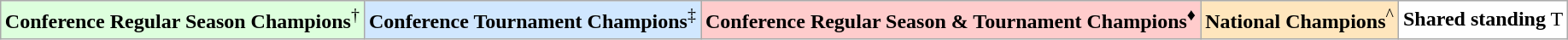<table class="wikitable" style="margin:1em auto;">
<tr>
<td bgcolor="#ddffdd"><strong>Conference Regular Season Champions</strong><sup>†</sup></td>
<td bgcolor="#D0E7FF"><strong>Conference Tournament Champions</strong><sup>‡</sup></td>
<td bgcolor="#FFCCCC"><strong>Conference Regular Season & Tournament Champions</strong><sup>♦</sup></td>
<td bgcolor="#ffe6bd"><strong>National Champions</strong><sup>^</sup></td>
<td bgcolor="#ffffff"><strong>Shared standing</strong> T</td>
</tr>
</table>
